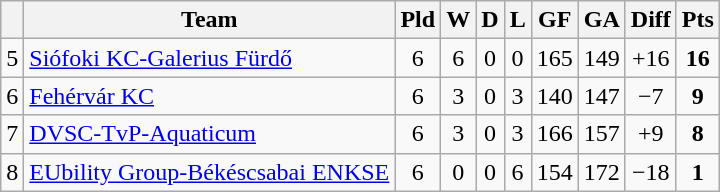<table class="wikitable sortable" style="text-align:center">
<tr>
<th></th>
<th width="240">Team</th>
<th>Pld</th>
<th>W</th>
<th>D</th>
<th>L</th>
<th>GF</th>
<th>GA</th>
<th>Diff</th>
<th>Pts</th>
</tr>
<tr>
<td>5</td>
<td align=left> <a href='#'>Siófoki KC-Galerius Fürdő</a></td>
<td>6</td>
<td>6</td>
<td>0</td>
<td>0</td>
<td>165</td>
<td>149</td>
<td>+16</td>
<td><strong>16</strong></td>
</tr>
<tr>
<td>6</td>
<td align=left> <a href='#'>Fehérvár KC</a></td>
<td>6</td>
<td>3</td>
<td>0</td>
<td>3</td>
<td>140</td>
<td>147</td>
<td>−7</td>
<td><strong>9</strong></td>
</tr>
<tr>
<td>7</td>
<td align=left> <a href='#'>DVSC-TvP-Aquaticum</a></td>
<td>6</td>
<td>3</td>
<td>0</td>
<td>3</td>
<td>166</td>
<td>157</td>
<td>+9</td>
<td><strong>8</strong></td>
</tr>
<tr>
<td>8</td>
<td align=left> <a href='#'>EUbility Group-Békéscsabai ENKSE</a></td>
<td>6</td>
<td>0</td>
<td>0</td>
<td>6</td>
<td>154</td>
<td>172</td>
<td>−18</td>
<td><strong>1</strong></td>
</tr>
</table>
